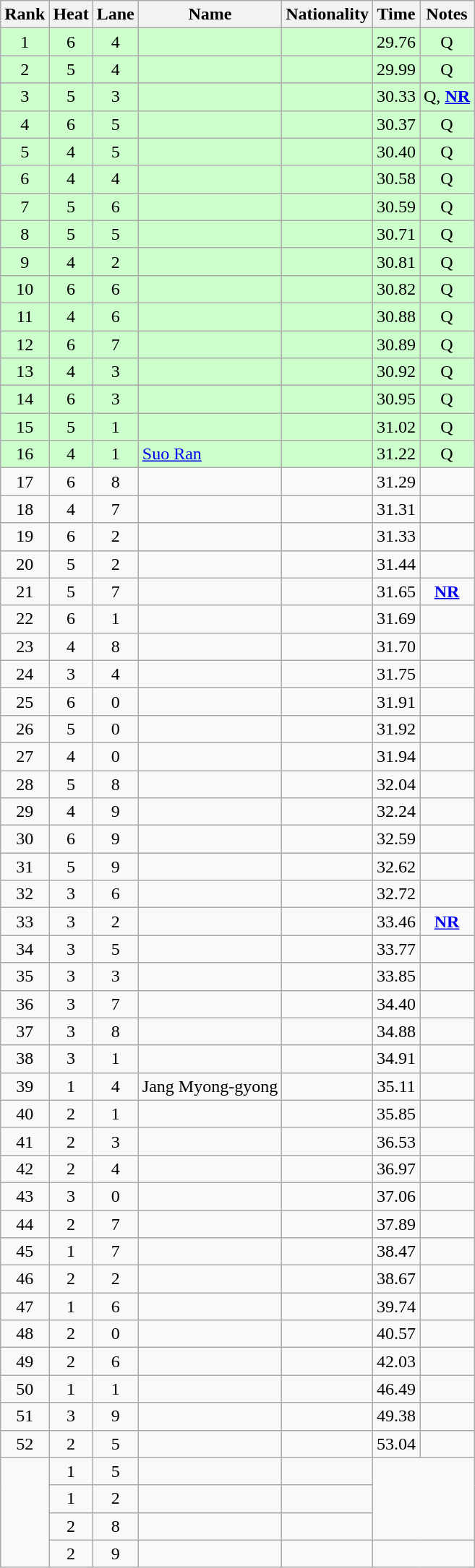<table class="wikitable sortable" style="text-align:center">
<tr>
<th>Rank</th>
<th>Heat</th>
<th>Lane</th>
<th>Name</th>
<th>Nationality</th>
<th>Time</th>
<th>Notes</th>
</tr>
<tr bgcolor=ccffcc>
<td>1</td>
<td>6</td>
<td>4</td>
<td align=left></td>
<td align=left></td>
<td>29.76</td>
<td>Q</td>
</tr>
<tr bgcolor=ccffcc>
<td>2</td>
<td>5</td>
<td>4</td>
<td align=left></td>
<td align=left></td>
<td>29.99</td>
<td>Q</td>
</tr>
<tr bgcolor=ccffcc>
<td>3</td>
<td>5</td>
<td>3</td>
<td align=left></td>
<td align=left></td>
<td>30.33</td>
<td>Q, <strong><a href='#'>NR</a></strong></td>
</tr>
<tr bgcolor=ccffcc>
<td>4</td>
<td>6</td>
<td>5</td>
<td align=left></td>
<td align=left></td>
<td>30.37</td>
<td>Q</td>
</tr>
<tr bgcolor=ccffcc>
<td>5</td>
<td>4</td>
<td>5</td>
<td align=left></td>
<td align=left></td>
<td>30.40</td>
<td>Q</td>
</tr>
<tr bgcolor=ccffcc>
<td>6</td>
<td>4</td>
<td>4</td>
<td align=left></td>
<td align=left></td>
<td>30.58</td>
<td>Q</td>
</tr>
<tr bgcolor=ccffcc>
<td>7</td>
<td>5</td>
<td>6</td>
<td align=left></td>
<td align=left></td>
<td>30.59</td>
<td>Q</td>
</tr>
<tr bgcolor=ccffcc>
<td>8</td>
<td>5</td>
<td>5</td>
<td align=left></td>
<td align=left></td>
<td>30.71</td>
<td>Q</td>
</tr>
<tr bgcolor=ccffcc>
<td>9</td>
<td>4</td>
<td>2</td>
<td align=left></td>
<td align=left></td>
<td>30.81</td>
<td>Q</td>
</tr>
<tr bgcolor=ccffcc>
<td>10</td>
<td>6</td>
<td>6</td>
<td align=left></td>
<td align=left></td>
<td>30.82</td>
<td>Q</td>
</tr>
<tr bgcolor=ccffcc>
<td>11</td>
<td>4</td>
<td>6</td>
<td align=left></td>
<td align=left></td>
<td>30.88</td>
<td>Q</td>
</tr>
<tr bgcolor=ccffcc>
<td>12</td>
<td>6</td>
<td>7</td>
<td align=left></td>
<td align=left></td>
<td>30.89</td>
<td>Q</td>
</tr>
<tr bgcolor=ccffcc>
<td>13</td>
<td>4</td>
<td>3</td>
<td align=left></td>
<td align=left></td>
<td>30.92</td>
<td>Q</td>
</tr>
<tr bgcolor=ccffcc>
<td>14</td>
<td>6</td>
<td>3</td>
<td align=left></td>
<td align=left></td>
<td>30.95</td>
<td>Q</td>
</tr>
<tr bgcolor=ccffcc>
<td>15</td>
<td>5</td>
<td>1</td>
<td align=left></td>
<td align=left></td>
<td>31.02</td>
<td>Q</td>
</tr>
<tr bgcolor=ccffcc>
<td>16</td>
<td>4</td>
<td>1</td>
<td align=left><a href='#'>Suo Ran</a></td>
<td align=left></td>
<td>31.22</td>
<td>Q</td>
</tr>
<tr>
<td>17</td>
<td>6</td>
<td>8</td>
<td align=left></td>
<td align=left></td>
<td>31.29</td>
<td></td>
</tr>
<tr>
<td>18</td>
<td>4</td>
<td>7</td>
<td align=left></td>
<td align=left></td>
<td>31.31</td>
<td></td>
</tr>
<tr>
<td>19</td>
<td>6</td>
<td>2</td>
<td align=left></td>
<td align=left></td>
<td>31.33</td>
<td></td>
</tr>
<tr>
<td>20</td>
<td>5</td>
<td>2</td>
<td align=left></td>
<td align=left></td>
<td>31.44</td>
<td></td>
</tr>
<tr>
<td>21</td>
<td>5</td>
<td>7</td>
<td align=left></td>
<td align=left></td>
<td>31.65</td>
<td><strong><a href='#'>NR</a></strong></td>
</tr>
<tr>
<td>22</td>
<td>6</td>
<td>1</td>
<td align=left></td>
<td align=left></td>
<td>31.69</td>
<td></td>
</tr>
<tr>
<td>23</td>
<td>4</td>
<td>8</td>
<td align=left></td>
<td align=left></td>
<td>31.70</td>
<td></td>
</tr>
<tr>
<td>24</td>
<td>3</td>
<td>4</td>
<td align=left></td>
<td align=left></td>
<td>31.75</td>
<td></td>
</tr>
<tr>
<td>25</td>
<td>6</td>
<td>0</td>
<td align=left></td>
<td align=left></td>
<td>31.91</td>
<td></td>
</tr>
<tr>
<td>26</td>
<td>5</td>
<td>0</td>
<td align=left></td>
<td align=left></td>
<td>31.92</td>
<td></td>
</tr>
<tr>
<td>27</td>
<td>4</td>
<td>0</td>
<td align=left></td>
<td align=left></td>
<td>31.94</td>
<td></td>
</tr>
<tr>
<td>28</td>
<td>5</td>
<td>8</td>
<td align=left></td>
<td align=left></td>
<td>32.04</td>
<td></td>
</tr>
<tr>
<td>29</td>
<td>4</td>
<td>9</td>
<td align=left></td>
<td align=left></td>
<td>32.24</td>
<td></td>
</tr>
<tr>
<td>30</td>
<td>6</td>
<td>9</td>
<td align=left></td>
<td align=left></td>
<td>32.59</td>
<td></td>
</tr>
<tr>
<td>31</td>
<td>5</td>
<td>9</td>
<td align=left></td>
<td align=left></td>
<td>32.62</td>
<td></td>
</tr>
<tr>
<td>32</td>
<td>3</td>
<td>6</td>
<td align=left></td>
<td align=left></td>
<td>32.72</td>
<td></td>
</tr>
<tr>
<td>33</td>
<td>3</td>
<td>2</td>
<td align=left></td>
<td align=left></td>
<td>33.46</td>
<td><strong><a href='#'>NR</a></strong></td>
</tr>
<tr>
<td>34</td>
<td>3</td>
<td>5</td>
<td align=left></td>
<td align=left></td>
<td>33.77</td>
<td></td>
</tr>
<tr>
<td>35</td>
<td>3</td>
<td>3</td>
<td align=left></td>
<td align=left></td>
<td>33.85</td>
<td></td>
</tr>
<tr>
<td>36</td>
<td>3</td>
<td>7</td>
<td align=left></td>
<td align=left></td>
<td>34.40</td>
<td></td>
</tr>
<tr>
<td>37</td>
<td>3</td>
<td>8</td>
<td align=left></td>
<td align=left></td>
<td>34.88</td>
<td></td>
</tr>
<tr>
<td>38</td>
<td>3</td>
<td>1</td>
<td align=left></td>
<td align=left></td>
<td>34.91</td>
<td></td>
</tr>
<tr>
<td>39</td>
<td>1</td>
<td>4</td>
<td align=left>Jang Myong-gyong</td>
<td align=left></td>
<td>35.11</td>
<td></td>
</tr>
<tr>
<td>40</td>
<td>2</td>
<td>1</td>
<td align=left></td>
<td align=left></td>
<td>35.85</td>
<td></td>
</tr>
<tr>
<td>41</td>
<td>2</td>
<td>3</td>
<td align=left></td>
<td align=left></td>
<td>36.53</td>
<td></td>
</tr>
<tr>
<td>42</td>
<td>2</td>
<td>4</td>
<td align=left></td>
<td align=left></td>
<td>36.97</td>
<td></td>
</tr>
<tr>
<td>43</td>
<td>3</td>
<td>0</td>
<td align=left></td>
<td align=left></td>
<td>37.06</td>
<td></td>
</tr>
<tr>
<td>44</td>
<td>2</td>
<td>7</td>
<td align=left></td>
<td align=left></td>
<td>37.89</td>
<td></td>
</tr>
<tr>
<td>45</td>
<td>1</td>
<td>7</td>
<td align=left></td>
<td align=left></td>
<td>38.47</td>
<td></td>
</tr>
<tr>
<td>46</td>
<td>2</td>
<td>2</td>
<td align=left></td>
<td align=left></td>
<td>38.67</td>
<td></td>
</tr>
<tr>
<td>47</td>
<td>1</td>
<td>6</td>
<td align=left></td>
<td align=left></td>
<td>39.74</td>
<td></td>
</tr>
<tr>
<td>48</td>
<td>2</td>
<td>0</td>
<td align=left></td>
<td align=left></td>
<td>40.57</td>
<td></td>
</tr>
<tr>
<td>49</td>
<td>2</td>
<td>6</td>
<td align=left></td>
<td align=left></td>
<td>42.03</td>
<td></td>
</tr>
<tr>
<td>50</td>
<td>1</td>
<td>1</td>
<td align=left></td>
<td align=left></td>
<td>46.49</td>
<td></td>
</tr>
<tr>
<td>51</td>
<td>3</td>
<td>9</td>
<td align=left></td>
<td align=left></td>
<td>49.38</td>
<td></td>
</tr>
<tr>
<td>52</td>
<td>2</td>
<td>5</td>
<td align=left></td>
<td align=left></td>
<td>53.04</td>
<td></td>
</tr>
<tr>
<td rowspan=4></td>
<td>1</td>
<td>5</td>
<td align=left></td>
<td align=left></td>
<td rowspan=3 colspan=2></td>
</tr>
<tr>
<td>1</td>
<td>2</td>
<td align=left></td>
<td align=left></td>
</tr>
<tr>
<td>2</td>
<td>8</td>
<td align=left></td>
<td align=left></td>
</tr>
<tr>
<td>2</td>
<td>9</td>
<td align=left></td>
<td align=left></td>
<td colspan=2></td>
</tr>
</table>
